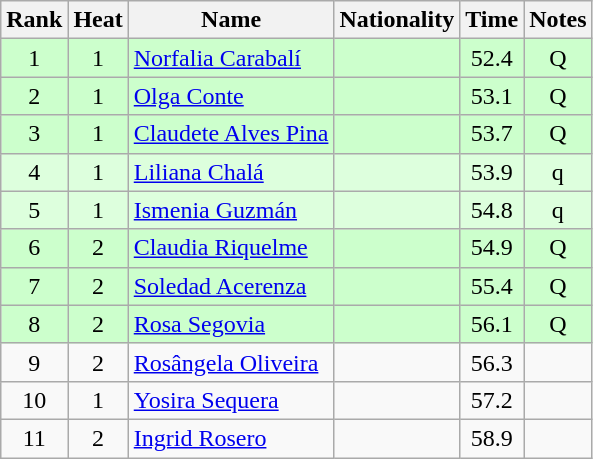<table class="wikitable sortable" style="text-align:center">
<tr>
<th>Rank</th>
<th>Heat</th>
<th>Name</th>
<th>Nationality</th>
<th>Time</th>
<th>Notes</th>
</tr>
<tr bgcolor=ccffcc>
<td>1</td>
<td>1</td>
<td align=left><a href='#'>Norfalia Carabalí</a></td>
<td align=left></td>
<td>52.4</td>
<td>Q</td>
</tr>
<tr bgcolor=ccffcc>
<td>2</td>
<td>1</td>
<td align=left><a href='#'>Olga Conte</a></td>
<td align=left></td>
<td>53.1</td>
<td>Q</td>
</tr>
<tr bgcolor=ccffcc>
<td>3</td>
<td>1</td>
<td align=left><a href='#'>Claudete Alves Pina</a></td>
<td align=left></td>
<td>53.7</td>
<td>Q</td>
</tr>
<tr bgcolor=ddffdd>
<td>4</td>
<td>1</td>
<td align=left><a href='#'>Liliana Chalá</a></td>
<td align=left></td>
<td>53.9</td>
<td>q</td>
</tr>
<tr bgcolor=ddffdd>
<td>5</td>
<td>1</td>
<td align=left><a href='#'>Ismenia Guzmán</a></td>
<td align=left></td>
<td>54.8</td>
<td>q</td>
</tr>
<tr bgcolor=ccffcc>
<td>6</td>
<td>2</td>
<td align=left><a href='#'>Claudia Riquelme</a></td>
<td align=left></td>
<td>54.9</td>
<td>Q</td>
</tr>
<tr bgcolor=ccffcc>
<td>7</td>
<td>2</td>
<td align=left><a href='#'>Soledad Acerenza</a></td>
<td align=left></td>
<td>55.4</td>
<td>Q</td>
</tr>
<tr bgcolor=ccffcc>
<td>8</td>
<td>2</td>
<td align=left><a href='#'>Rosa Segovia</a></td>
<td align=left></td>
<td>56.1</td>
<td>Q</td>
</tr>
<tr>
<td>9</td>
<td>2</td>
<td align=left><a href='#'>Rosângela Oliveira</a></td>
<td align=left></td>
<td>56.3</td>
<td></td>
</tr>
<tr>
<td>10</td>
<td>1</td>
<td align=left><a href='#'>Yosira Sequera</a></td>
<td align=left></td>
<td>57.2</td>
<td></td>
</tr>
<tr>
<td>11</td>
<td>2</td>
<td align=left><a href='#'>Ingrid Rosero</a></td>
<td align=left></td>
<td>58.9</td>
<td></td>
</tr>
</table>
